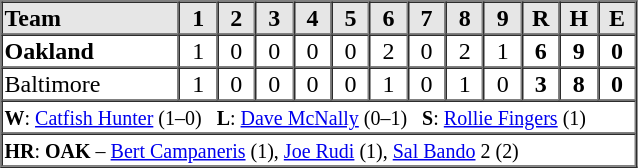<table border=1 cellspacing=0 width=425 style="margin-left:3em;">
<tr style="text-align:center; background-color:#e6e6e6;">
<th align=left width=28%>Team</th>
<th width=6%>1</th>
<th width=6%>2</th>
<th width=6%>3</th>
<th width=6%>4</th>
<th width=6%>5</th>
<th width=6%>6</th>
<th width=6%>7</th>
<th width=6%>8</th>
<th width=6%>9</th>
<th width=6%>R</th>
<th width=6%>H</th>
<th width=6%>E</th>
</tr>
<tr style="text-align:center;">
<td align=left><strong>Oakland</strong></td>
<td>1</td>
<td>0</td>
<td>0</td>
<td>0</td>
<td>0</td>
<td>2</td>
<td>0</td>
<td>2</td>
<td>1</td>
<td><strong>6</strong></td>
<td><strong>9</strong></td>
<td><strong>0</strong></td>
</tr>
<tr style="text-align:center;">
<td align=left>Baltimore</td>
<td>1</td>
<td>0</td>
<td>0</td>
<td>0</td>
<td>0</td>
<td>1</td>
<td>0</td>
<td>1</td>
<td>0</td>
<td><strong>3</strong></td>
<td><strong>8</strong></td>
<td><strong>0</strong></td>
</tr>
<tr style="text-align:left;">
<td colspan=13><small><strong>W</strong>: <a href='#'>Catfish Hunter</a> (1–0)   <strong>L</strong>: <a href='#'>Dave McNally</a> (0–1)   <strong>S</strong>: <a href='#'>Rollie Fingers</a> (1)</small></td>
</tr>
<tr style="text-align:left;">
<td colspan=13><small><strong>HR</strong>: <strong>OAK</strong> – <a href='#'>Bert Campaneris</a> (1), <a href='#'>Joe Rudi</a> (1), <a href='#'>Sal Bando</a> 2 (2)</small></td>
</tr>
</table>
